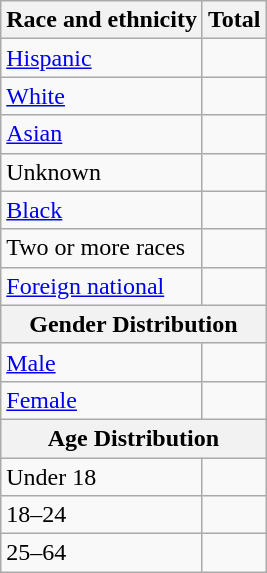<table class="wikitable floatright sortable collapsible"; text-align:right; font-size:80%;">
<tr>
<th>Race and ethnicity</th>
<th colspan="2" data-sort-type=number>Total</th>
</tr>
<tr>
<td><a href='#'>Hispanic</a></td>
<td align=right></td>
</tr>
<tr>
<td><a href='#'>White</a></td>
<td align=right></td>
</tr>
<tr>
<td><a href='#'>Asian</a></td>
<td align=right></td>
</tr>
<tr>
<td>Unknown</td>
<td align=right></td>
</tr>
<tr>
<td><a href='#'>Black</a></td>
<td align=right></td>
</tr>
<tr>
<td>Two or more races</td>
<td align=right></td>
</tr>
<tr>
<td><a href='#'>Foreign national</a></td>
<td align=right></td>
</tr>
<tr>
<th colspan="4" data-sort-type=number>Gender Distribution</th>
</tr>
<tr>
<td><a href='#'>Male</a></td>
<td align=right></td>
</tr>
<tr>
<td><a href='#'>Female</a></td>
<td align=right></td>
</tr>
<tr>
<th colspan="4" data-sort-type=number>Age Distribution</th>
</tr>
<tr>
<td>Under 18</td>
<td align=right></td>
</tr>
<tr>
<td>18–24</td>
<td align=right></td>
</tr>
<tr>
<td>25–64</td>
<td align=right></td>
</tr>
</table>
